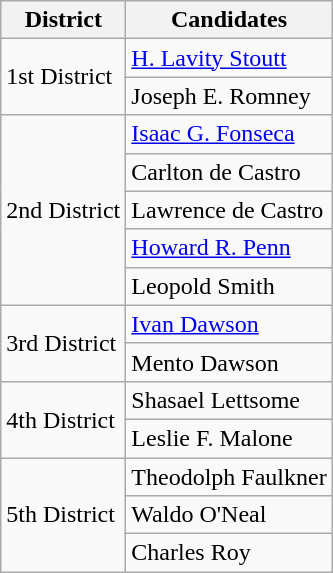<table class=wikitable>
<tr>
<th>District</th>
<th>Candidates</th>
</tr>
<tr>
<td rowspan=2>1st District</td>
<td><a href='#'>H. Lavity Stoutt</a></td>
</tr>
<tr>
<td>Joseph E. Romney</td>
</tr>
<tr>
<td rowspan=5>2nd District</td>
<td><a href='#'>Isaac G. Fonseca</a></td>
</tr>
<tr>
<td>Carlton de Castro</td>
</tr>
<tr>
<td>Lawrence de Castro</td>
</tr>
<tr>
<td><a href='#'>Howard R. Penn</a></td>
</tr>
<tr>
<td>Leopold Smith</td>
</tr>
<tr>
<td rowspan=2>3rd District</td>
<td><a href='#'>Ivan Dawson</a></td>
</tr>
<tr>
<td>Mento Dawson</td>
</tr>
<tr>
<td rowspan=2>4th District</td>
<td>Shasael Lettsome</td>
</tr>
<tr>
<td>Leslie F. Malone</td>
</tr>
<tr>
<td rowspan="3">5th District</td>
<td>Theodolph Faulkner</td>
</tr>
<tr>
<td>Waldo O'Neal</td>
</tr>
<tr>
<td>Charles Roy</td>
</tr>
</table>
